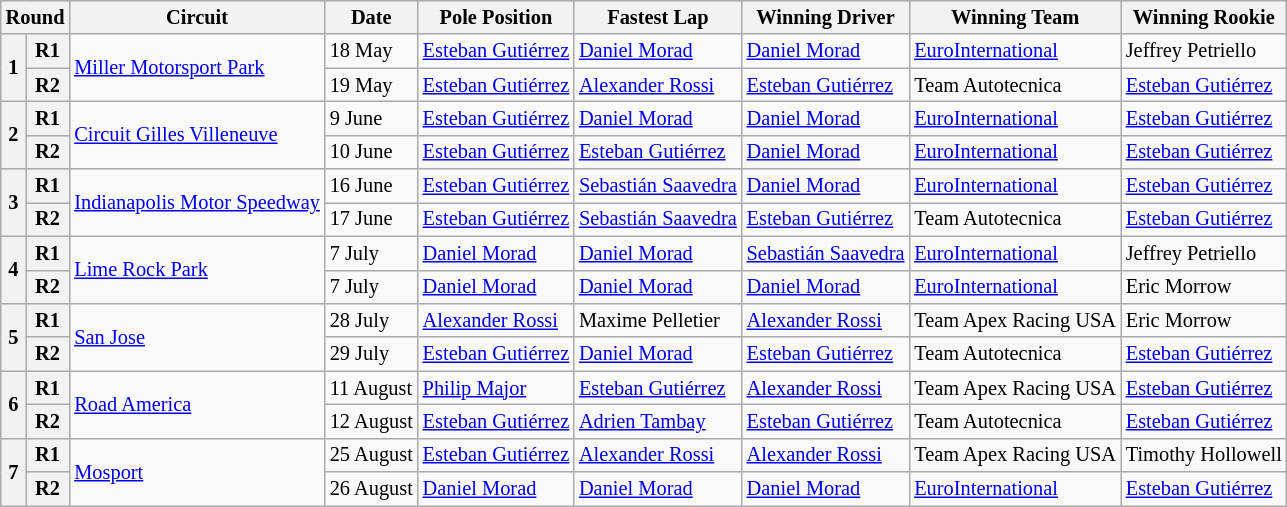<table class="wikitable" style="font-size: 85%">
<tr>
<th colspan=2>Round</th>
<th>Circuit</th>
<th>Date</th>
<th>Pole Position</th>
<th>Fastest Lap</th>
<th>Winning Driver</th>
<th>Winning Team</th>
<th>Winning Rookie</th>
</tr>
<tr>
<th rowspan=2>1</th>
<th>R1</th>
<td rowspan=2> <a href='#'>Miller Motorsport Park</a></td>
<td>18 May</td>
<td nowrap> <a href='#'>Esteban Gutiérrez</a></td>
<td> <a href='#'>Daniel Morad</a></td>
<td> <a href='#'>Daniel Morad</a></td>
<td> <a href='#'>EuroInternational</a></td>
<td> Jeffrey Petriello</td>
</tr>
<tr>
<th>R2</th>
<td>19 May</td>
<td> <a href='#'>Esteban Gutiérrez</a></td>
<td> <a href='#'>Alexander Rossi</a></td>
<td nowrap> <a href='#'>Esteban Gutiérrez</a></td>
<td nowrap> Team Autotecnica</td>
<td> <a href='#'>Esteban Gutiérrez</a></td>
</tr>
<tr>
<th rowspan=2>2</th>
<th>R1</th>
<td rowspan=2> <a href='#'>Circuit Gilles Villeneuve</a></td>
<td>9 June</td>
<td> <a href='#'>Esteban Gutiérrez</a></td>
<td> <a href='#'>Daniel Morad</a></td>
<td> <a href='#'>Daniel Morad</a></td>
<td> <a href='#'>EuroInternational</a></td>
<td> <a href='#'>Esteban Gutiérrez</a></td>
</tr>
<tr>
<th>R2</th>
<td>10 June</td>
<td> <a href='#'>Esteban Gutiérrez</a></td>
<td nowrap> <a href='#'>Esteban Gutiérrez</a></td>
<td> <a href='#'>Daniel Morad</a></td>
<td> <a href='#'>EuroInternational</a></td>
<td nowrap> <a href='#'>Esteban Gutiérrez</a></td>
</tr>
<tr>
<th rowspan=2>3</th>
<th>R1</th>
<td rowspan=2 nowrap> <a href='#'>Indianapolis Motor Speedway</a></td>
<td>16 June</td>
<td> <a href='#'>Esteban Gutiérrez</a></td>
<td nowrap> <a href='#'>Sebastián Saavedra</a></td>
<td> <a href='#'>Daniel Morad</a></td>
<td> <a href='#'>EuroInternational</a></td>
<td> <a href='#'>Esteban Gutiérrez</a></td>
</tr>
<tr>
<th>R2</th>
<td>17 June</td>
<td> <a href='#'>Esteban Gutiérrez</a></td>
<td> <a href='#'>Sebastián Saavedra</a></td>
<td> <a href='#'>Esteban Gutiérrez</a></td>
<td> Team Autotecnica</td>
<td> <a href='#'>Esteban Gutiérrez</a></td>
</tr>
<tr>
<th rowspan=2>4</th>
<th>R1</th>
<td rowspan=2> <a href='#'>Lime Rock Park</a></td>
<td>7 July</td>
<td> <a href='#'>Daniel Morad</a></td>
<td> <a href='#'>Daniel Morad</a></td>
<td nowrap> <a href='#'>Sebastián Saavedra</a></td>
<td> <a href='#'>EuroInternational</a></td>
<td> Jeffrey Petriello</td>
</tr>
<tr>
<th>R2</th>
<td>7 July</td>
<td> <a href='#'>Daniel Morad</a></td>
<td> <a href='#'>Daniel Morad</a></td>
<td> <a href='#'>Daniel Morad</a></td>
<td> <a href='#'>EuroInternational</a></td>
<td> Eric Morrow</td>
</tr>
<tr>
<th rowspan=2>5</th>
<th>R1</th>
<td rowspan=2> <a href='#'>San Jose</a></td>
<td>28 July</td>
<td> <a href='#'>Alexander Rossi</a></td>
<td> Maxime Pelletier</td>
<td> <a href='#'>Alexander Rossi</a></td>
<td> Team Apex Racing USA</td>
<td> Eric Morrow</td>
</tr>
<tr>
<th>R2</th>
<td>29 July</td>
<td> <a href='#'>Esteban Gutiérrez</a></td>
<td> <a href='#'>Daniel Morad</a></td>
<td> <a href='#'>Esteban Gutiérrez</a></td>
<td> Team Autotecnica</td>
<td> <a href='#'>Esteban Gutiérrez</a></td>
</tr>
<tr>
<th rowspan=2>6</th>
<th>R1</th>
<td rowspan=2> <a href='#'>Road America</a></td>
<td>11 August</td>
<td> <a href='#'>Philip Major</a></td>
<td> <a href='#'>Esteban Gutiérrez</a></td>
<td> <a href='#'>Alexander Rossi</a></td>
<td> Team Apex Racing USA</td>
<td> <a href='#'>Esteban Gutiérrez</a></td>
</tr>
<tr>
<th>R2</th>
<td>12 August</td>
<td> <a href='#'>Esteban Gutiérrez</a></td>
<td> <a href='#'>Adrien Tambay</a></td>
<td> <a href='#'>Esteban Gutiérrez</a></td>
<td> Team Autotecnica</td>
<td> <a href='#'>Esteban Gutiérrez</a></td>
</tr>
<tr>
<th rowspan=2>7</th>
<th>R1</th>
<td rowspan=2> <a href='#'>Mosport</a></td>
<td nowrap>25 August</td>
<td> <a href='#'>Esteban Gutiérrez</a></td>
<td> <a href='#'>Alexander Rossi</a></td>
<td> <a href='#'>Alexander Rossi</a></td>
<td nowrap> Team Apex Racing USA</td>
<td> Timothy Hollowell</td>
</tr>
<tr>
<th>R2</th>
<td>26 August</td>
<td> <a href='#'>Daniel Morad</a></td>
<td> <a href='#'>Daniel Morad</a></td>
<td> <a href='#'>Daniel Morad</a></td>
<td> <a href='#'>EuroInternational</a></td>
<td> <a href='#'>Esteban Gutiérrez</a></td>
</tr>
</table>
